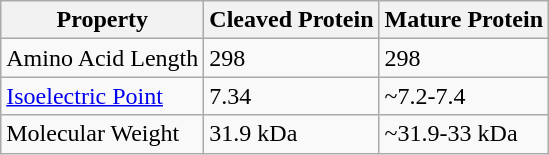<table class="wikitable">
<tr>
<th>Property</th>
<th>Cleaved Protein</th>
<th>Mature Protein</th>
</tr>
<tr>
<td>Amino Acid Length</td>
<td>298</td>
<td>298</td>
</tr>
<tr>
<td><a href='#'>Isoelectric Point</a></td>
<td>7.34</td>
<td>~7.2-7.4</td>
</tr>
<tr>
<td>Molecular Weight</td>
<td>31.9 kDa</td>
<td>~31.9-33 kDa</td>
</tr>
</table>
